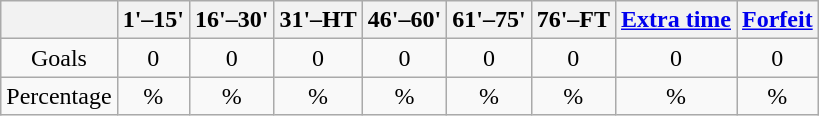<table class="wikitable" style="text-align:center">
<tr>
<th></th>
<th>1'–15'</th>
<th>16'–30'</th>
<th>31'–HT</th>
<th>46'–60'</th>
<th>61'–75'</th>
<th>76'–FT</th>
<th><a href='#'>Extra time</a></th>
<th><a href='#'>Forfeit</a></th>
</tr>
<tr>
<td>Goals</td>
<td>0</td>
<td>0</td>
<td>0</td>
<td>0</td>
<td>0</td>
<td>0</td>
<td>0</td>
<td>0</td>
</tr>
<tr>
<td>Percentage</td>
<td>%</td>
<td>%</td>
<td>%</td>
<td>%</td>
<td>%</td>
<td>%</td>
<td>%</td>
<td>%</td>
</tr>
</table>
